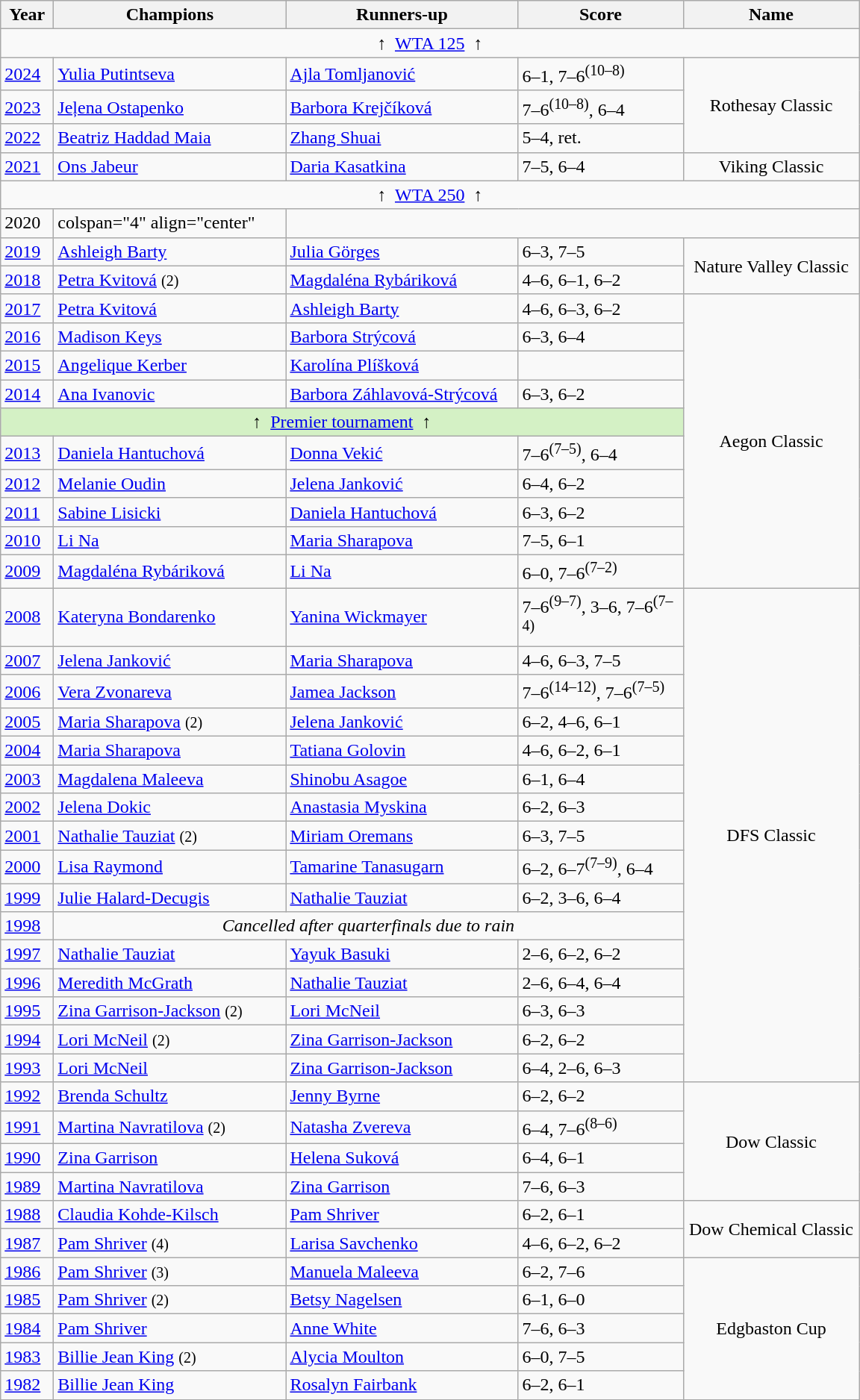<table class="wikitable">
<tr>
<th style="width:40px">Year</th>
<th style="width:200px">Champions</th>
<th style="width:200px">Runners-up</th>
<th style="width:140px" class="unsortable">Score</th>
<th style="width:150px">Name</th>
</tr>
<tr>
<td colspan=5 align="center">↑  <a href='#'>WTA 125</a>  ↑</td>
</tr>
<tr>
<td><a href='#'>2024</a></td>
<td> <a href='#'>Yulia Putintseva</a></td>
<td> <a href='#'>Ajla Tomljanović</a></td>
<td>6–1, 7–6<sup>(10–8)</sup></td>
<td align="center" rowspan=3>Rothesay Classic</td>
</tr>
<tr>
<td><a href='#'>2023</a></td>
<td> <a href='#'>Jeļena Ostapenko</a></td>
<td> <a href='#'>Barbora Krejčíková</a></td>
<td>7–6<sup>(10–8)</sup>, 6–4</td>
</tr>
<tr>
<td><a href='#'>2022</a></td>
<td> <a href='#'>Beatriz Haddad Maia</a></td>
<td> <a href='#'>Zhang Shuai</a></td>
<td>5–4, ret.</td>
</tr>
<tr>
<td><a href='#'>2021</a></td>
<td> <a href='#'>Ons Jabeur</a></td>
<td> <a href='#'>Daria Kasatkina</a></td>
<td>7–5, 6–4</td>
<td align="center">Viking Classic</td>
</tr>
<tr>
<td colspan=5 align="center">↑  <a href='#'>WTA 250</a>  ↑</td>
</tr>
<tr>
<td>2020</td>
<td>colspan="4" align="center" </td>
</tr>
<tr>
<td><a href='#'>2019</a></td>
<td> <a href='#'>Ashleigh Barty</a></td>
<td> <a href='#'>Julia Görges</a></td>
<td>6–3, 7–5</td>
<td align="center" rowspan="2">Nature Valley Classic</td>
</tr>
<tr>
<td><a href='#'>2018</a></td>
<td> <a href='#'>Petra Kvitová</a> <small> (2) </small></td>
<td> <a href='#'>Magdaléna Rybáriková</a></td>
<td>4–6, 6–1, 6–2</td>
</tr>
<tr>
<td><a href='#'>2017</a></td>
<td>  <a href='#'>Petra Kvitová</a></td>
<td> <a href='#'>Ashleigh Barty</a></td>
<td>4–6, 6–3, 6–2</td>
<td align="center" rowspan="10">Aegon Classic</td>
</tr>
<tr>
<td><a href='#'>2016</a></td>
<td>  <a href='#'>Madison Keys</a></td>
<td> <a href='#'>Barbora Strýcová</a></td>
<td>6–3, 6–4</td>
</tr>
<tr>
<td><a href='#'>2015</a></td>
<td> <a href='#'>Angelique Kerber</a></td>
<td> <a href='#'>Karolína Plíšková</a></td>
<td></td>
</tr>
<tr>
<td><a href='#'>2014</a></td>
<td> <a href='#'>Ana Ivanovic</a></td>
<td> <a href='#'>Barbora Záhlavová-Strýcová</a></td>
<td>6–3, 6–2</td>
</tr>
<tr>
<td colspan=4 style=background:#D4F1C5 align="center">↑  <a href='#'>Premier tournament</a>  ↑</td>
</tr>
<tr>
<td><a href='#'>2013</a></td>
<td> <a href='#'>Daniela Hantuchová</a></td>
<td> <a href='#'>Donna Vekić</a></td>
<td>7–6<sup>(7–5)</sup>, 6–4</td>
</tr>
<tr>
<td><a href='#'>2012</a></td>
<td> <a href='#'>Melanie Oudin</a></td>
<td> <a href='#'>Jelena Janković</a></td>
<td>6–4, 6–2</td>
</tr>
<tr>
<td><a href='#'>2011</a></td>
<td> <a href='#'>Sabine Lisicki</a></td>
<td> <a href='#'>Daniela Hantuchová</a></td>
<td>6–3, 6–2</td>
</tr>
<tr>
<td><a href='#'>2010</a></td>
<td> <a href='#'>Li Na</a></td>
<td> <a href='#'>Maria Sharapova</a></td>
<td>7–5, 6–1</td>
</tr>
<tr>
<td><a href='#'>2009</a></td>
<td> <a href='#'>Magdaléna Rybáriková</a></td>
<td> <a href='#'>Li Na</a></td>
<td>6–0, 7–6<sup>(7–2)</sup></td>
</tr>
<tr>
<td><a href='#'>2008</a></td>
<td> <a href='#'>Kateryna Bondarenko</a></td>
<td> <a href='#'>Yanina Wickmayer</a></td>
<td>7–6<sup>(9–7)</sup>, 3–6, 7–6<sup>(7–4)</sup></td>
<td align="center" rowspan="16">DFS Classic</td>
</tr>
<tr>
<td><a href='#'>2007</a></td>
<td> <a href='#'>Jelena Janković</a></td>
<td> <a href='#'>Maria Sharapova</a></td>
<td>4–6, 6–3, 7–5</td>
</tr>
<tr>
<td><a href='#'>2006</a></td>
<td> <a href='#'>Vera Zvonareva</a></td>
<td> <a href='#'>Jamea Jackson</a></td>
<td>7–6<sup>(14–12)</sup>, 7–6<sup>(7–5)</sup></td>
</tr>
<tr>
<td><a href='#'>2005</a></td>
<td> <a href='#'>Maria Sharapova</a> <small> (2) </small></td>
<td> <a href='#'>Jelena Janković</a></td>
<td>6–2, 4–6, 6–1</td>
</tr>
<tr>
<td><a href='#'>2004</a></td>
<td> <a href='#'>Maria Sharapova</a></td>
<td> <a href='#'>Tatiana Golovin</a></td>
<td>4–6, 6–2, 6–1</td>
</tr>
<tr>
<td><a href='#'>2003</a></td>
<td> <a href='#'>Magdalena Maleeva</a></td>
<td> <a href='#'>Shinobu Asagoe</a></td>
<td>6–1, 6–4</td>
</tr>
<tr>
<td><a href='#'>2002</a></td>
<td> <a href='#'>Jelena Dokic</a></td>
<td> <a href='#'>Anastasia Myskina</a></td>
<td>6–2, 6–3</td>
</tr>
<tr>
<td><a href='#'>2001</a></td>
<td> <a href='#'>Nathalie Tauziat</a> <small> (2) </small></td>
<td> <a href='#'>Miriam Oremans</a></td>
<td>6–3, 7–5</td>
</tr>
<tr>
<td><a href='#'>2000</a></td>
<td> <a href='#'>Lisa Raymond</a></td>
<td> <a href='#'>Tamarine Tanasugarn</a></td>
<td>6–2, 6–7<sup>(7–9)</sup>, 6–4</td>
</tr>
<tr>
<td><a href='#'>1999</a></td>
<td> <a href='#'>Julie Halard-Decugis</a></td>
<td> <a href='#'>Nathalie Tauziat</a></td>
<td>6–2, 3–6, 6–4</td>
</tr>
<tr>
<td><a href='#'>1998</a></td>
<td colspan="3" align="center"><em>Cancelled after quarterfinals due to rain</em></td>
</tr>
<tr>
<td><a href='#'>1997</a></td>
<td> <a href='#'>Nathalie Tauziat</a></td>
<td> <a href='#'>Yayuk Basuki</a></td>
<td>2–6, 6–2, 6–2</td>
</tr>
<tr>
<td><a href='#'>1996</a></td>
<td> <a href='#'>Meredith McGrath</a></td>
<td> <a href='#'>Nathalie Tauziat</a></td>
<td>2–6, 6–4, 6–4</td>
</tr>
<tr>
<td><a href='#'>1995</a></td>
<td> <a href='#'>Zina Garrison-Jackson</a> <small> (2) </small></td>
<td> <a href='#'>Lori McNeil</a></td>
<td>6–3, 6–3</td>
</tr>
<tr>
<td><a href='#'>1994</a></td>
<td> <a href='#'>Lori McNeil</a> <small> (2) </small></td>
<td> <a href='#'>Zina Garrison-Jackson</a></td>
<td>6–2, 6–2</td>
</tr>
<tr>
<td><a href='#'>1993</a></td>
<td> <a href='#'>Lori McNeil</a></td>
<td> <a href='#'>Zina Garrison-Jackson</a></td>
<td>6–4, 2–6, 6–3</td>
</tr>
<tr>
<td><a href='#'>1992</a></td>
<td> <a href='#'>Brenda Schultz</a></td>
<td> <a href='#'>Jenny Byrne</a></td>
<td>6–2, 6–2</td>
<td align="center" rowspan="4">Dow Classic</td>
</tr>
<tr>
<td><a href='#'>1991</a></td>
<td> <a href='#'>Martina Navratilova</a> <small> (2) </small></td>
<td> <a href='#'>Natasha Zvereva</a></td>
<td>6–4, 7–6<sup>(8–6)</sup></td>
</tr>
<tr>
<td><a href='#'>1990</a></td>
<td> <a href='#'>Zina Garrison</a></td>
<td> <a href='#'>Helena Suková</a></td>
<td>6–4, 6–1</td>
</tr>
<tr>
<td><a href='#'>1989</a></td>
<td> <a href='#'>Martina Navratilova</a></td>
<td> <a href='#'>Zina Garrison</a></td>
<td>7–6, 6–3</td>
</tr>
<tr>
<td><a href='#'>1988</a></td>
<td> <a href='#'>Claudia Kohde-Kilsch</a></td>
<td> <a href='#'>Pam Shriver</a></td>
<td>6–2, 6–1</td>
<td align="center" rowspan="2">Dow Chemical Classic</td>
</tr>
<tr>
<td><a href='#'>1987</a></td>
<td> <a href='#'>Pam Shriver</a> <small> (4) </small></td>
<td> <a href='#'>Larisa Savchenko</a></td>
<td>4–6, 6–2, 6–2</td>
</tr>
<tr>
<td><a href='#'>1986</a></td>
<td> <a href='#'>Pam Shriver</a> <small> (3) </small></td>
<td> <a href='#'>Manuela Maleeva</a></td>
<td>6–2, 7–6</td>
<td align="center" rowspan="5">Edgbaston Cup</td>
</tr>
<tr>
<td><a href='#'>1985</a></td>
<td> <a href='#'>Pam Shriver</a> <small> (2) </small></td>
<td> <a href='#'>Betsy Nagelsen</a></td>
<td>6–1, 6–0</td>
</tr>
<tr>
<td><a href='#'>1984</a></td>
<td> <a href='#'>Pam Shriver</a></td>
<td> <a href='#'>Anne White</a></td>
<td>7–6, 6–3</td>
</tr>
<tr>
<td><a href='#'>1983</a></td>
<td> <a href='#'>Billie Jean King</a> <small> (2) </small></td>
<td> <a href='#'>Alycia Moulton</a></td>
<td>6–0, 7–5</td>
</tr>
<tr>
<td><a href='#'>1982</a></td>
<td> <a href='#'>Billie Jean King</a></td>
<td> <a href='#'>Rosalyn Fairbank</a></td>
<td>6–2, 6–1</td>
</tr>
</table>
